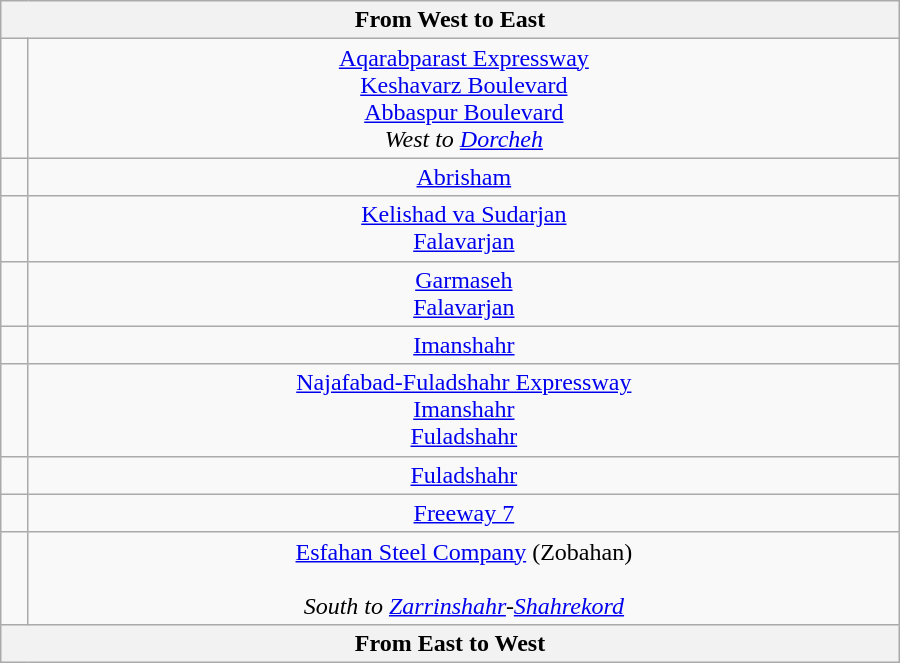<table class="wikitable" style="text-align:center" width="600px">
<tr>
<th text-align="center" colspan="3"> From West to East </th>
</tr>
<tr>
<td><br></td>
<td> <a href='#'>Aqarabparast Expressway</a><br> <a href='#'>Keshavarz Boulevard</a><br> <a href='#'>Abbaspur Boulevard</a><br><em>West to <a href='#'>Dorcheh</a></em></td>
</tr>
<tr>
<td></td>
<td> <a href='#'>Abrisham</a></td>
</tr>
<tr>
<td></td>
<td> <a href='#'>Kelishad va Sudarjan</a><br> <a href='#'>Falavarjan</a></td>
</tr>
<tr>
<td></td>
<td> <a href='#'>Garmaseh</a><br> <a href='#'>Falavarjan</a></td>
</tr>
<tr>
<td></td>
<td> <a href='#'>Imanshahr</a></td>
</tr>
<tr>
<td></td>
<td> <a href='#'>Najafabad-Fuladshahr Expressway</a><br> <a href='#'>Imanshahr</a><br> <a href='#'>Fuladshahr</a></td>
</tr>
<tr>
<td></td>
<td> <a href='#'>Fuladshahr</a></td>
</tr>
<tr>
<td></td>
<td> <a href='#'>Freeway 7</a></td>
</tr>
<tr>
<td><br></td>
<td><a href='#'>Esfahan Steel Company</a> (Zobahan)<br><br><em>South to <a href='#'>Zarrinshahr</a>-<a href='#'>Shahrekord</a></em></td>
</tr>
<tr>
<th text-align="center" colspan="3"> From East to West </th>
</tr>
</table>
